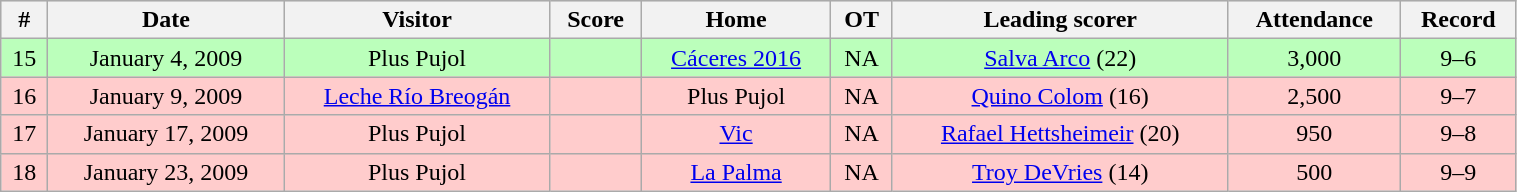<table class="wikitable" width="80%">
<tr align="center"  bgcolor="#dddddd">
<th>#</th>
<th>Date</th>
<th>Visitor</th>
<th>Score</th>
<th>Home</th>
<th>OT</th>
<th>Leading scorer</th>
<th>Attendance</th>
<th>Record</th>
</tr>
<tr align="center" bgcolor="#bbffbb">
<td>15</td>
<td>January 4, 2009</td>
<td>Plus Pujol</td>
<td></td>
<td><a href='#'>Cáceres 2016</a></td>
<td>NA</td>
<td><a href='#'>Salva Arco</a> (22)</td>
<td>3,000</td>
<td>9–6</td>
</tr>
<tr align="center" bgcolor="#ffcccc">
<td>16</td>
<td>January 9, 2009</td>
<td><a href='#'>Leche Río Breogán</a></td>
<td></td>
<td>Plus Pujol</td>
<td>NA</td>
<td><a href='#'>Quino Colom</a> (16)</td>
<td>2,500</td>
<td>9–7</td>
</tr>
<tr align="center" bgcolor="#ffcccc">
<td>17</td>
<td>January 17, 2009</td>
<td>Plus Pujol</td>
<td></td>
<td><a href='#'>Vic</a></td>
<td>NA</td>
<td><a href='#'>Rafael Hettsheimeir</a> (20)</td>
<td>950</td>
<td>9–8</td>
</tr>
<tr align="center" bgcolor="#ffcccc">
<td>18</td>
<td>January 23, 2009</td>
<td>Plus Pujol</td>
<td></td>
<td><a href='#'>La Palma</a></td>
<td>NA</td>
<td><a href='#'>Troy DeVries</a> (14)</td>
<td>500</td>
<td>9–9</td>
</tr>
</table>
